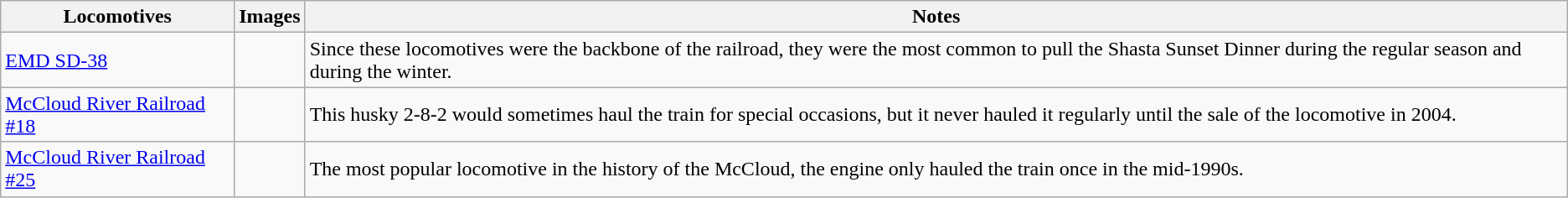<table class="wikitable">
<tr>
<th>Locomotives</th>
<th>Images</th>
<th>Notes</th>
</tr>
<tr>
<td><a href='#'>EMD SD-38</a></td>
<td></td>
<td>Since these locomotives were the backbone of the railroad, they were the most common to pull the Shasta Sunset Dinner during the regular season and during the winter.</td>
</tr>
<tr>
<td><a href='#'>McCloud River Railroad #18</a></td>
<td></td>
<td>This husky 2-8-2 would sometimes haul the train for special occasions, but it never hauled it regularly until the sale of the locomotive in 2004.</td>
</tr>
<tr>
<td><a href='#'>McCloud River Railroad #25</a></td>
<td></td>
<td>The most popular locomotive in the history of the McCloud, the engine only hauled the train once in the mid-1990s.</td>
</tr>
</table>
